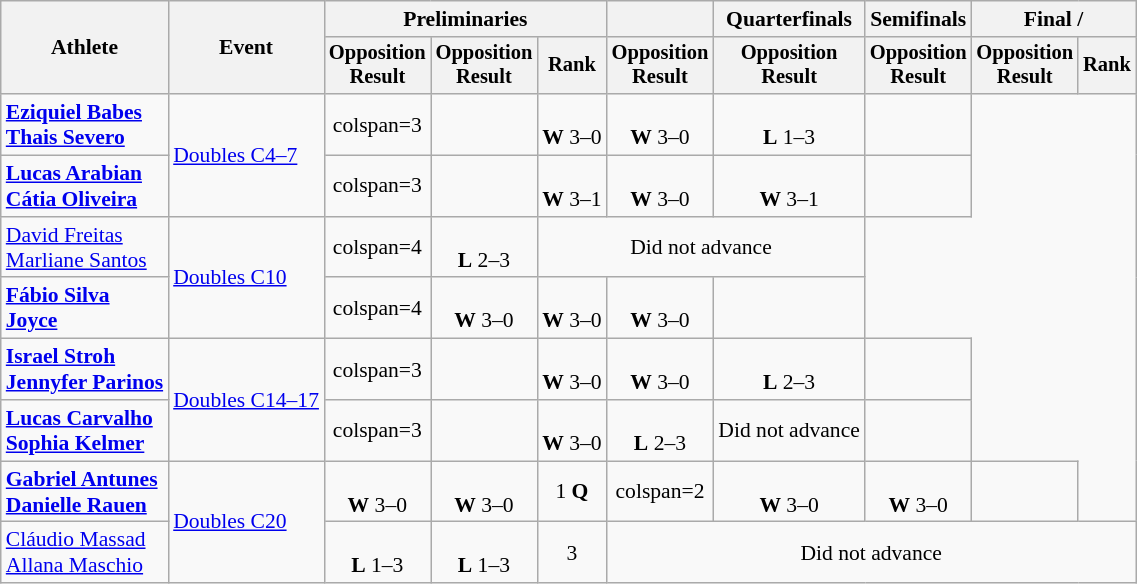<table class=wikitable style="font-size:90%">
<tr>
<th rowspan="2">Athlete</th>
<th rowspan="2">Event</th>
<th colspan="3">Preliminaries</th>
<th></th>
<th>Quarterfinals</th>
<th>Semifinals</th>
<th colspan="2">Final / </th>
</tr>
<tr style="font-size:95%">
<th>Opposition<br>Result</th>
<th>Opposition<br>Result</th>
<th>Rank</th>
<th>Opposition<br>Result</th>
<th>Opposition<br>Result</th>
<th>Opposition<br>Result</th>
<th>Opposition<br>Result</th>
<th>Rank</th>
</tr>
<tr align=center>
<td align=left><strong><a href='#'>Eziquiel Babes</a><br><a href='#'>Thais Severo</a></strong></td>
<td align=left rowspan=2><a href='#'>Doubles C4–7</a></td>
<td>colspan=3 </td>
<td></td>
<td><br><strong>W</strong> 3–0</td>
<td><br><strong>W</strong> 3–0</td>
<td><br><strong>L</strong> 1–3</td>
<td></td>
</tr>
<tr align=center>
<td align=left><strong><a href='#'>Lucas Arabian</a><br><a href='#'>Cátia Oliveira</a></strong></td>
<td>colspan=3 </td>
<td></td>
<td><br><strong>W</strong> 3–1</td>
<td><br><strong>W</strong> 3–0</td>
<td><br><strong>W</strong> 3–1</td>
<td></td>
</tr>
<tr align=center>
<td align=left><a href='#'>David Freitas</a><br><a href='#'>Marliane Santos</a></td>
<td align=left rowspan=2><a href='#'>Doubles C10</a></td>
<td>colspan=4 </td>
<td><br><strong>L</strong> 2–3</td>
<td colspan=3>Did not advance</td>
</tr>
<tr align=center>
<td align=left><strong><a href='#'>Fábio Silva</a><br><a href='#'>Joyce </a></strong></td>
<td>colspan=4 </td>
<td><br><strong>W</strong> 3–0</td>
<td><br><strong>W</strong> 3–0</td>
<td><br><strong>W</strong> 3–0</td>
<td></td>
</tr>
<tr align=center>
<td align=left><strong><a href='#'>Israel Stroh</a><br><a href='#'>Jennyfer Parinos</a></strong></td>
<td align=left rowspan=2><a href='#'>Doubles C14–17</a></td>
<td>colspan=3 </td>
<td></td>
<td><br><strong>W</strong> 3–0</td>
<td><br><strong>W</strong> 3–0</td>
<td><br><strong>L</strong> 2–3</td>
<td></td>
</tr>
<tr align=center>
<td align=left><strong><a href='#'>Lucas Carvalho</a><br><a href='#'>Sophia Kelmer</a></strong></td>
<td>colspan=3 </td>
<td></td>
<td><br><strong>W</strong> 3–0</td>
<td><br><strong>L</strong> 2–3</td>
<td>Did not advance</td>
<td></td>
</tr>
<tr align=center>
<td align=left><strong><a href='#'>Gabriel Antunes</a><br><a href='#'>Danielle Rauen</a></strong></td>
<td align=left rowspan=2><a href='#'>Doubles C20</a></td>
<td><br><strong>W</strong> 3–0</td>
<td><br><strong>W</strong> 3–0</td>
<td>1 <strong>Q</strong></td>
<td>colspan=2 </td>
<td><br><strong>W</strong> 3–0</td>
<td><br><strong>W</strong> 3–0</td>
<td></td>
</tr>
<tr align=center>
<td align=left><a href='#'>Cláudio Massad</a><br><a href='#'>Allana Maschio</a></td>
<td><br><strong>L</strong> 1–3</td>
<td><br><strong>L</strong> 1–3</td>
<td>3</td>
<td colspan=5>Did not advance</td>
</tr>
</table>
